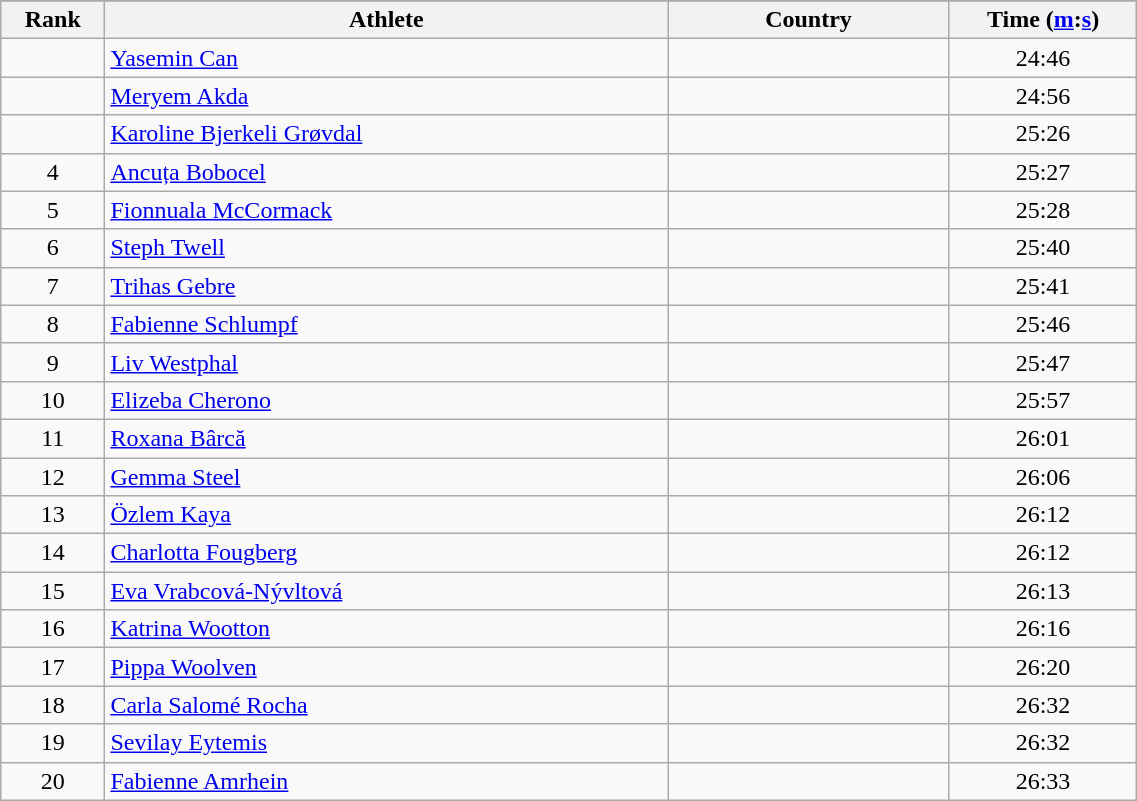<table class="wikitable" style="text-align:center;" width="60%">
<tr>
</tr>
<tr>
<th width=5%>Rank</th>
<th width=30%>Athlete</th>
<th width=15%>Country</th>
<th width=10%>Time (<a href='#'>m</a>:<a href='#'>s</a>)</th>
</tr>
<tr>
<td></td>
<td align=left><a href='#'>Yasemin Can</a></td>
<td align=left></td>
<td>24:46</td>
</tr>
<tr>
<td></td>
<td align=left><a href='#'>Meryem Akda</a></td>
<td align=left></td>
<td>24:56</td>
</tr>
<tr>
<td></td>
<td align=left><a href='#'>Karoline Bjerkeli Grøvdal</a></td>
<td align=left></td>
<td>25:26</td>
</tr>
<tr>
<td>4</td>
<td align=left><a href='#'>Ancuța Bobocel</a></td>
<td align=left></td>
<td>25:27</td>
</tr>
<tr>
<td>5</td>
<td align=left><a href='#'>Fionnuala McCormack</a></td>
<td align=left></td>
<td>25:28</td>
</tr>
<tr>
<td>6</td>
<td align=left><a href='#'>Steph Twell</a></td>
<td align=left></td>
<td>25:40</td>
</tr>
<tr>
<td>7</td>
<td align=left><a href='#'>Trihas Gebre</a></td>
<td align=left></td>
<td>25:41</td>
</tr>
<tr>
<td>8</td>
<td align=left><a href='#'>Fabienne Schlumpf</a></td>
<td align=left></td>
<td>25:46</td>
</tr>
<tr>
<td>9</td>
<td align=left><a href='#'>Liv Westphal</a></td>
<td align=left></td>
<td>25:47</td>
</tr>
<tr>
<td>10</td>
<td align=left><a href='#'>Elizeba Cherono</a></td>
<td align=left></td>
<td>25:57</td>
</tr>
<tr>
<td>11</td>
<td align=left><a href='#'>Roxana Bârcă</a></td>
<td align=left></td>
<td>26:01</td>
</tr>
<tr>
<td>12</td>
<td align=left><a href='#'>Gemma Steel</a></td>
<td align=left></td>
<td>26:06</td>
</tr>
<tr>
<td>13</td>
<td align=left><a href='#'>Özlem Kaya</a></td>
<td align=left></td>
<td>26:12</td>
</tr>
<tr>
<td>14</td>
<td align=left><a href='#'>Charlotta Fougberg</a></td>
<td align=left></td>
<td>26:12</td>
</tr>
<tr>
<td>15</td>
<td align=left><a href='#'>Eva Vrabcová-Nývltová</a></td>
<td align=left></td>
<td>26:13</td>
</tr>
<tr>
<td>16</td>
<td align=left><a href='#'>Katrina Wootton</a></td>
<td align=left></td>
<td>26:16</td>
</tr>
<tr>
<td>17</td>
<td align=left><a href='#'>Pippa Woolven</a></td>
<td align=left></td>
<td>26:20</td>
</tr>
<tr>
<td>18</td>
<td align=left><a href='#'>Carla Salomé Rocha</a></td>
<td align=left></td>
<td>26:32</td>
</tr>
<tr>
<td>19</td>
<td align=left><a href='#'>Sevilay Eytemis</a></td>
<td align=left></td>
<td>26:32</td>
</tr>
<tr>
<td>20</td>
<td align=left><a href='#'>Fabienne Amrhein</a></td>
<td align=left></td>
<td>26:33</td>
</tr>
</table>
